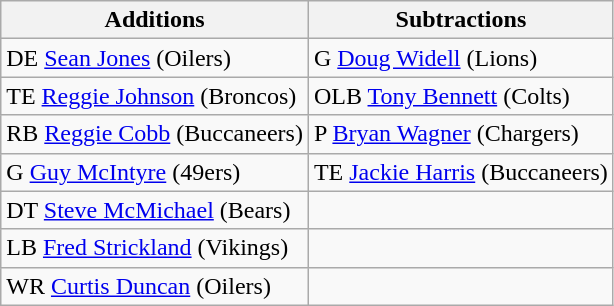<table class="wikitable">
<tr>
<th>Additions</th>
<th>Subtractions</th>
</tr>
<tr>
<td>DE <a href='#'>Sean Jones</a> (Oilers)</td>
<td>G <a href='#'>Doug Widell</a> (Lions)</td>
</tr>
<tr>
<td>TE <a href='#'>Reggie Johnson</a> (Broncos)</td>
<td>OLB <a href='#'>Tony Bennett</a> (Colts)</td>
</tr>
<tr>
<td>RB <a href='#'>Reggie Cobb</a> (Buccaneers)</td>
<td>P <a href='#'>Bryan Wagner</a> (Chargers)</td>
</tr>
<tr>
<td>G <a href='#'>Guy McIntyre</a> (49ers)</td>
<td>TE <a href='#'>Jackie Harris</a> (Buccaneers)</td>
</tr>
<tr>
<td>DT <a href='#'>Steve McMichael</a> (Bears)</td>
<td></td>
</tr>
<tr>
<td>LB <a href='#'>Fred Strickland</a> (Vikings)</td>
<td></td>
</tr>
<tr>
<td>WR <a href='#'>Curtis Duncan</a> (Oilers)</td>
<td></td>
</tr>
</table>
